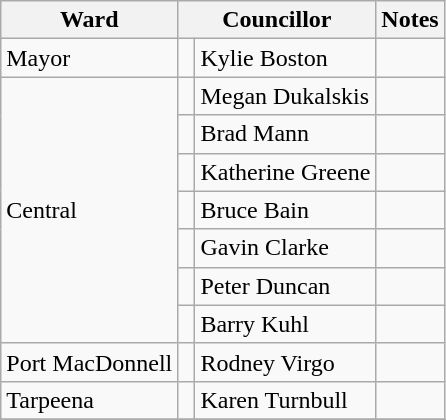<table class="wikitable">
<tr>
<th>Ward</th>
<th colspan="2">Councillor</th>
<th>Notes</th>
</tr>
<tr>
<td rowspan="1">Mayor </td>
<td> </td>
<td>Kylie Boston</td>
<td></td>
</tr>
<tr>
<td rowspan="7">Central </td>
<td> </td>
<td>Megan Dukalskis</td>
<td></td>
</tr>
<tr>
<td> </td>
<td>Brad Mann</td>
<td></td>
</tr>
<tr>
<td> </td>
<td>Katherine Greene</td>
<td></td>
</tr>
<tr>
<td> </td>
<td>Bruce Bain</td>
<td></td>
</tr>
<tr>
<td> </td>
<td>Gavin Clarke</td>
<td></td>
</tr>
<tr>
<td> </td>
<td>Peter Duncan</td>
<td></td>
</tr>
<tr>
<td> </td>
<td>Barry Kuhl</td>
<td></td>
</tr>
<tr>
<td rowspan="1">Port MacDonnell </td>
<td> </td>
<td>Rodney Virgo</td>
<td></td>
</tr>
<tr>
<td rowspan="1">Tarpeena </td>
<td> </td>
<td>Karen Turnbull</td>
<td></td>
</tr>
<tr>
</tr>
</table>
